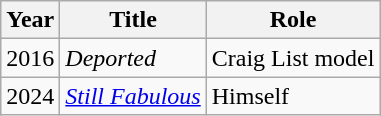<table class="wikitable">
<tr>
<th>Year</th>
<th>Title</th>
<th>Role</th>
</tr>
<tr>
<td>2016</td>
<td><em>Deported</em></td>
<td>Craig List model</td>
</tr>
<tr>
<td>2024</td>
<td><em><a href='#'>Still Fabulous</a></em></td>
<td>Himself</td>
</tr>
</table>
